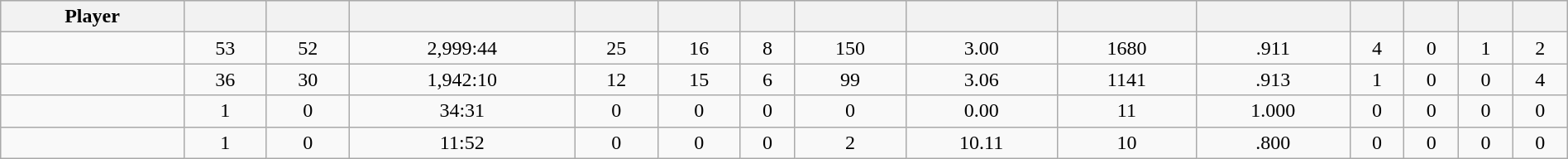<table class="wikitable sortable" style="width:100%; text-align:center;">
<tr style="text-align:center; background:#ddd;">
<th>Player</th>
<th></th>
<th></th>
<th></th>
<th></th>
<th></th>
<th></th>
<th></th>
<th></th>
<th></th>
<th></th>
<th></th>
<th></th>
<th></th>
<th></th>
</tr>
<tr>
<td align="left"></td>
<td>53</td>
<td>52</td>
<td>2,999:44</td>
<td>25</td>
<td>16</td>
<td>8</td>
<td>150</td>
<td>3.00</td>
<td>1680</td>
<td>.911</td>
<td>4</td>
<td>0</td>
<td>1</td>
<td>2</td>
</tr>
<tr>
<td align="left"></td>
<td>36</td>
<td>30</td>
<td>1,942:10</td>
<td>12</td>
<td>15</td>
<td>6</td>
<td>99</td>
<td>3.06</td>
<td>1141</td>
<td>.913</td>
<td>1</td>
<td>0</td>
<td>0</td>
<td>4</td>
</tr>
<tr>
<td align="left"></td>
<td>1</td>
<td>0</td>
<td>34:31</td>
<td>0</td>
<td>0</td>
<td>0</td>
<td>0</td>
<td>0.00</td>
<td>11</td>
<td>1.000</td>
<td>0</td>
<td>0</td>
<td>0</td>
<td>0</td>
</tr>
<tr>
<td align="left"></td>
<td>1</td>
<td>0</td>
<td>11:52</td>
<td>0</td>
<td>0</td>
<td>0</td>
<td>2</td>
<td>10.11</td>
<td>10</td>
<td>.800</td>
<td>0</td>
<td>0</td>
<td>0</td>
<td>0</td>
</tr>
</table>
